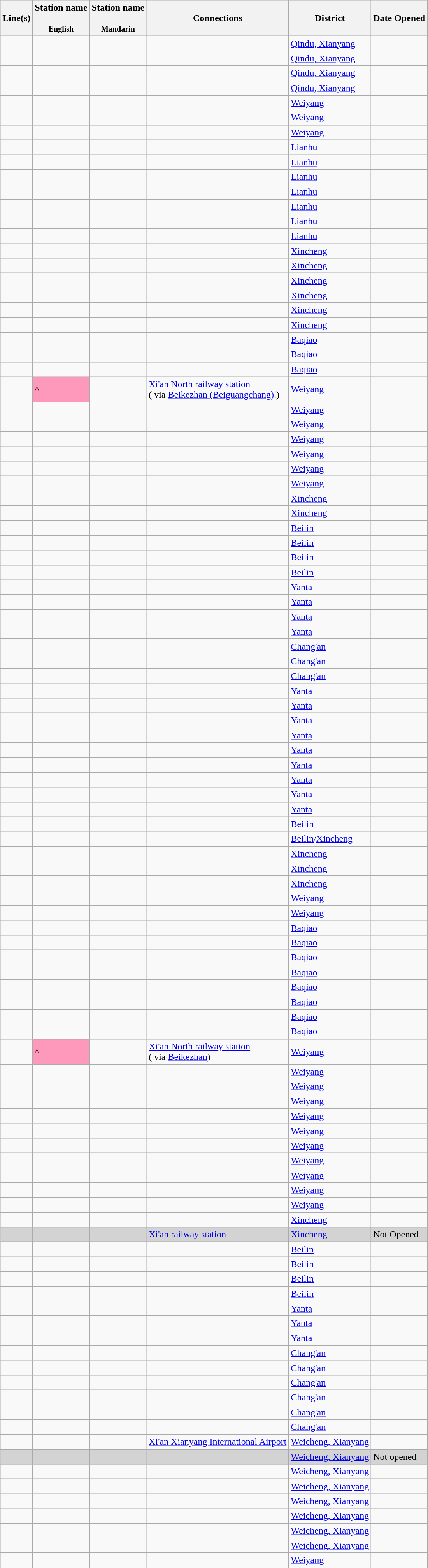<table class="wikitable sortable">
<tr>
<th scope="col" data-sort-type="number">Line(s)</th>
<th scope="col">Station name<br><br><small>English</small></th>
<th scope="col">Station name<br><br><small>Mandarin</small></th>
<th scope="col">Connections</th>
<th scope="col">District</th>
<th scope="col">Date Opened</th>
</tr>
<tr>
<td data-sort-value="1"></td>
<td style="background-color:#white"></td>
<td></td>
<td></td>
<td><a href='#'>Qindu, Xianyang</a></td>
<td></td>
</tr>
<tr>
<td data-sort-value="2"></td>
<td></td>
<td></td>
<td></td>
<td><a href='#'>Qindu, Xianyang</a></td>
<td></td>
</tr>
<tr>
</tr>
<tr>
<td data-sort-value="3"></td>
<td></td>
<td></td>
<td></td>
<td><a href='#'>Qindu, Xianyang</a></td>
<td></td>
</tr>
<tr>
<td data-sort-value="4"></td>
<td></td>
<td></td>
<td></td>
<td><a href='#'>Qindu, Xianyang</a></td>
<td></td>
</tr>
<tr>
<td data-sort-value="5"></td>
<td></td>
<td></td>
<td></td>
<td><a href='#'>Weiyang</a></td>
<td></td>
</tr>
<tr>
<td data-sort-value="6"></td>
<td></td>
<td></td>
<td></td>
<td><a href='#'>Weiyang</a></td>
<td></td>
</tr>
<tr>
<td data-sort-value="7"></td>
<td></td>
<td></td>
<td></td>
<td><a href='#'>Weiyang</a></td>
<td></td>
</tr>
<tr>
<td data-sort-value="8"></td>
<td></td>
<td></td>
<td></td>
<td><a href='#'>Lianhu</a></td>
<td></td>
</tr>
<tr>
<td data-sort-value="9"></td>
<td></td>
<td></td>
<td></td>
<td><a href='#'>Lianhu</a></td>
<td></td>
</tr>
<tr>
<td data-sort-value="10"></td>
<td></td>
<td></td>
<td></td>
<td><a href='#'>Lianhu</a></td>
<td></td>
</tr>
<tr>
<td data-sort-value="11"></td>
<td></td>
<td></td>
<td></td>
<td><a href='#'>Lianhu</a></td>
<td></td>
</tr>
<tr>
<td data-sort-value="12"></td>
<td></td>
<td></td>
<td></td>
<td><a href='#'>Lianhu</a></td>
<td></td>
</tr>
<tr>
<td data-sort-value="13"></td>
<td></td>
<td></td>
<td></td>
<td><a href='#'>Lianhu</a></td>
<td></td>
</tr>
<tr>
<td data-sort-value="14"> </td>
<td></td>
<td></td>
<td></td>
<td><a href='#'>Lianhu</a></td>
<td> <br> </td>
</tr>
<tr>
<td data-sort-value="15"> </td>
<td></td>
<td></td>
<td></td>
<td><a href='#'>Xincheng</a></td>
<td> <br></td>
</tr>
<tr>
<td data-sort-value="16"></td>
<td></td>
<td></td>
<td></td>
<td><a href='#'>Xincheng</a></td>
<td></td>
</tr>
<tr>
<td data-sort-value="17"></td>
<td></td>
<td></td>
<td></td>
<td><a href='#'>Xincheng</a></td>
<td></td>
</tr>
<tr>
<td data-sort-value="18"> </td>
<td></td>
<td></td>
<td></td>
<td><a href='#'>Xincheng</a></td>
<td> <br></td>
</tr>
<tr>
<td data-sort-value="19"></td>
<td></td>
<td></td>
<td></td>
<td><a href='#'>Xincheng</a></td>
<td></td>
</tr>
<tr>
<td data-sort-value="20"></td>
<td></td>
<td></td>
<td></td>
<td><a href='#'>Xincheng</a></td>
<td></td>
</tr>
<tr>
<td data-sort-value="21"></td>
<td></td>
<td></td>
<td></td>
<td><a href='#'>Baqiao</a></td>
<td></td>
</tr>
<tr>
<td data-sort-value="22"></td>
<td></td>
<td></td>
<td></td>
<td><a href='#'>Baqiao</a></td>
<td></td>
</tr>
<tr>
<td data-sort-value="23"></td>
<td style="background-color:#white"></td>
<td></td>
<td></td>
<td><a href='#'>Baqiao</a></td>
<td></td>
</tr>
<tr>
<td data-sort-value="24"></td>
<td style="background-color:#FF99BB">^</td>
<td></td>
<td>  <a href='#'>Xi'an North railway station</a><br>(  via <a href='#'>Beikezhan (Beiguangchang)</a>.)</td>
<td><a href='#'>Weiyang</a></td>
<td></td>
</tr>
<tr>
<td data-sort-value="25"></td>
<td></td>
<td></td>
<td></td>
<td><a href='#'>Weiyang</a></td>
<td></td>
</tr>
<tr>
<td data-sort-value="26"></td>
<td></td>
<td></td>
<td></td>
<td><a href='#'>Weiyang</a></td>
<td></td>
</tr>
<tr>
<td data-sort-value="27"> </td>
<td></td>
<td></td>
<td></td>
<td><a href='#'>Weiyang</a></td>
<td> <br></td>
</tr>
<tr>
<td data-sort-value="28"></td>
<td></td>
<td></td>
<td></td>
<td><a href='#'>Weiyang</a></td>
<td></td>
</tr>
<tr>
<td data-sort-value="29"></td>
<td></td>
<td></td>
<td></td>
<td><a href='#'>Weiyang</a></td>
<td></td>
</tr>
<tr>
<td data-sort-value="30"></td>
<td></td>
<td></td>
<td></td>
<td><a href='#'>Weiyang</a></td>
<td></td>
</tr>
<tr>
<td data-sort-value="31"></td>
<td></td>
<td></td>
<td></td>
<td><a href='#'>Xincheng</a></td>
<td></td>
</tr>
<tr>
<td data-sort-value="32"></td>
<td></td>
<td></td>
<td></td>
<td><a href='#'>Xincheng</a></td>
<td></td>
</tr>
<tr>
<td data-sort-value="33"></td>
<td></td>
<td></td>
<td></td>
<td><a href='#'>Beilin</a></td>
<td></td>
</tr>
<tr>
<td data-sort-value="34"></td>
<td></td>
<td></td>
<td></td>
<td><a href='#'>Beilin</a></td>
<td></td>
</tr>
<tr>
<td data-sort-value="35"></td>
<td></td>
<td></td>
<td></td>
<td><a href='#'>Beilin</a></td>
<td></td>
</tr>
<tr>
<td data-sort-value="36"></td>
<td></td>
<td></td>
<td></td>
<td><a href='#'>Beilin</a></td>
<td></td>
</tr>
<tr>
<td data-sort-value="37"> </td>
<td></td>
<td></td>
<td></td>
<td><a href='#'>Yanta</a></td>
<td> <br></td>
</tr>
<tr>
<td data-sort-value="38"></td>
<td></td>
<td></td>
<td></td>
<td><a href='#'>Yanta</a></td>
<td></td>
</tr>
<tr>
<td data-sort-value="39"></td>
<td></td>
<td></td>
<td></td>
<td><a href='#'>Yanta</a></td>
<td></td>
</tr>
<tr>
<td data-sort-value="40"></td>
<td></td>
<td></td>
<td></td>
<td><a href='#'>Yanta</a></td>
<td></td>
</tr>
<tr>
<td data-sort-value="41"></td>
<td></td>
<td></td>
<td></td>
<td><a href='#'>Chang'an</a></td>
<td></td>
</tr>
<tr>
<td data-sort-value="42"></td>
<td></td>
<td></td>
<td></td>
<td><a href='#'>Chang'an</a></td>
<td></td>
</tr>
<tr>
<td data-sort-value="43"></td>
<td></td>
<td></td>
<td></td>
<td><a href='#'>Chang'an</a></td>
<td></td>
</tr>
<tr>
<td data-sort-value="44"></td>
<td></td>
<td></td>
<td></td>
<td><a href='#'>Yanta</a></td>
<td></td>
</tr>
<tr>
<td data-sort-value="45"></td>
<td></td>
<td></td>
<td></td>
<td><a href='#'>Yanta</a></td>
<td></td>
</tr>
<tr>
<td data-sort-value="46"></td>
<td></td>
<td></td>
<td></td>
<td><a href='#'>Yanta</a></td>
<td></td>
</tr>
<tr>
<td data-sort-value="47"></td>
<td></td>
<td></td>
<td></td>
<td><a href='#'>Yanta</a></td>
<td></td>
</tr>
<tr>
<td data-sort-value="48"></td>
<td></td>
<td></td>
<td></td>
<td><a href='#'>Yanta</a></td>
<td></td>
</tr>
<tr>
<td data-sort-value="49"></td>
<td></td>
<td></td>
<td></td>
<td><a href='#'>Yanta</a></td>
<td></td>
</tr>
<tr>
<td data-sort-value="50"> </td>
<td></td>
<td></td>
<td></td>
<td><a href='#'>Yanta</a></td>
<td> <br></td>
</tr>
<tr>
<td data-sort-value="51"></td>
<td></td>
<td></td>
<td></td>
<td><a href='#'>Yanta</a></td>
<td></td>
</tr>
<tr>
<td data-sort-value="52"></td>
<td></td>
<td></td>
<td></td>
<td><a href='#'>Yanta</a></td>
<td></td>
</tr>
<tr>
<td data-sort-value="53"></td>
<td></td>
<td></td>
<td></td>
<td><a href='#'>Beilin</a></td>
<td></td>
</tr>
<tr>
<td data-sort-value="54"></td>
<td></td>
<td></td>
<td></td>
<td><a href='#'>Beilin</a>/<a href='#'>Xincheng</a></td>
<td></td>
</tr>
<tr>
<td data-sort-value="55"></td>
<td></td>
<td></td>
<td></td>
<td><a href='#'>Xincheng</a></td>
<td></td>
</tr>
<tr>
<td data-sort-value="56"></td>
<td></td>
<td></td>
<td></td>
<td><a href='#'>Xincheng</a></td>
<td></td>
</tr>
<tr>
<td data-sort-value="57"></td>
<td></td>
<td></td>
<td></td>
<td><a href='#'>Xincheng</a></td>
<td></td>
</tr>
<tr>
<td data-sort-value="58"></td>
<td></td>
<td></td>
<td></td>
<td><a href='#'>Weiyang</a></td>
<td></td>
</tr>
<tr>
<td data-sort-value="59"></td>
<td></td>
<td></td>
<td></td>
<td><a href='#'>Weiyang</a></td>
<td></td>
</tr>
<tr>
<td data-sort-value="60"></td>
<td></td>
<td></td>
<td></td>
<td><a href='#'>Baqiao</a></td>
<td></td>
</tr>
<tr>
<td data-sort-value="61"></td>
<td></td>
<td></td>
<td></td>
<td><a href='#'>Baqiao</a></td>
<td></td>
</tr>
<tr>
<td data-sort-value="62"></td>
<td></td>
<td></td>
<td></td>
<td><a href='#'>Baqiao</a></td>
<td></td>
</tr>
<tr>
<td data-sort-value="63"></td>
<td></td>
<td></td>
<td></td>
<td><a href='#'>Baqiao</a></td>
<td></td>
</tr>
<tr>
<td data-sort-value="64"></td>
<td></td>
<td></td>
<td></td>
<td><a href='#'>Baqiao</a></td>
<td></td>
</tr>
<tr>
<td data-sort-value="65"></td>
<td></td>
<td></td>
<td></td>
<td><a href='#'>Baqiao</a></td>
<td></td>
</tr>
<tr>
<td data-sort-value="66"></td>
<td></td>
<td></td>
<td></td>
<td><a href='#'>Baqiao</a></td>
<td></td>
</tr>
<tr>
<td data-sort-value="67"></td>
<td></td>
<td></td>
<td></td>
<td><a href='#'>Baqiao</a></td>
<td></td>
</tr>
<tr>
<td data-sort-value="68"> </td>
<td style="background-color:#FF99BB">^</td>
<td></td>
<td>  <a href='#'>Xi'an North railway station</a><br>( via <a href='#'>Beikezhan</a>)</td>
<td><a href='#'>Weiyang</a></td>
<td><br></td>
</tr>
<tr>
<td data-sort-value="69"></td>
<td></td>
<td></td>
<td></td>
<td><a href='#'>Weiyang</a></td>
<td></td>
</tr>
<tr>
<td data-sort-value="70"></td>
<td></td>
<td></td>
<td></td>
<td><a href='#'>Weiyang</a></td>
<td></td>
</tr>
<tr>
<td data-sort-value="71"></td>
<td></td>
<td></td>
<td></td>
<td><a href='#'>Weiyang</a></td>
<td></td>
</tr>
<tr>
<td data-sort-value="72"></td>
<td></td>
<td></td>
<td></td>
<td><a href='#'>Weiyang</a></td>
<td></td>
</tr>
<tr>
<td data-sort-value="73"></td>
<td></td>
<td></td>
<td></td>
<td><a href='#'>Weiyang</a></td>
<td></td>
</tr>
<tr>
<td data-sort-value="74"></td>
<td></td>
<td></td>
<td></td>
<td><a href='#'>Weiyang</a></td>
<td></td>
</tr>
<tr>
<td data-sort-value="75"></td>
<td></td>
<td></td>
<td></td>
<td><a href='#'>Weiyang</a></td>
<td></td>
</tr>
<tr>
<td data-sort-value="76"></td>
<td></td>
<td></td>
<td></td>
<td><a href='#'>Weiyang</a></td>
<td></td>
</tr>
<tr>
<td data-sort-value="77"></td>
<td></td>
<td></td>
<td></td>
<td><a href='#'>Weiyang</a></td>
<td></td>
</tr>
<tr>
<td data-sort-value="78"></td>
<td></td>
<td></td>
<td></td>
<td><a href='#'>Weiyang</a></td>
<td></td>
</tr>
<tr>
<td data-sort-value="79"></td>
<td></td>
<td></td>
<td></td>
<td><a href='#'>Xincheng</a></td>
<td></td>
</tr>
<tr bgcolor="lightgrey">
<td data-sort-value="80"></td>
<td></td>
<td></td>
<td> <a href='#'>Xi'an railway station</a></td>
<td><a href='#'>Xincheng</a></td>
<td>Not Opened</td>
</tr>
<tr>
<td data-sort-value="81"></td>
<td></td>
<td></td>
<td></td>
<td><a href='#'>Beilin</a></td>
<td></td>
</tr>
<tr>
<td data-sort-value="82"></td>
<td></td>
<td></td>
<td></td>
<td><a href='#'>Beilin</a></td>
<td></td>
</tr>
<tr>
<td data-sort-value="83"></td>
<td></td>
<td></td>
<td></td>
<td><a href='#'>Beilin</a></td>
<td></td>
</tr>
<tr>
<td data-sort-value="84"></td>
<td></td>
<td></td>
<td></td>
<td><a href='#'>Beilin</a></td>
<td></td>
</tr>
<tr>
<td data-sort-value="85"></td>
<td></td>
<td></td>
<td></td>
<td><a href='#'>Yanta</a></td>
<td></td>
</tr>
<tr>
<td data-sort-value="86"></td>
<td></td>
<td></td>
<td></td>
<td><a href='#'>Yanta</a></td>
<td></td>
</tr>
<tr>
<td data-sort-value="87"></td>
<td></td>
<td></td>
<td></td>
<td><a href='#'>Yanta</a></td>
<td></td>
</tr>
<tr>
<td data-sort-value="88"></td>
<td></td>
<td></td>
<td></td>
<td><a href='#'>Chang'an</a></td>
<td></td>
</tr>
<tr>
<td data-sort-value="89"></td>
<td></td>
<td></td>
<td></td>
<td><a href='#'>Chang'an</a></td>
<td></td>
</tr>
<tr>
<td data-sort-value="90"></td>
<td></td>
<td></td>
<td></td>
<td><a href='#'>Chang'an</a></td>
<td></td>
</tr>
<tr>
<td data-sort-value="91"></td>
<td></td>
<td></td>
<td></td>
<td><a href='#'>Chang'an</a></td>
<td></td>
</tr>
<tr>
<td data-sort-value="92"></td>
<td></td>
<td></td>
<td></td>
<td><a href='#'>Chang'an</a></td>
<td></td>
</tr>
<tr>
<td data-sort-value="93"></td>
<td></td>
<td></td>
<td></td>
<td><a href='#'>Chang'an</a></td>
<td></td>
</tr>
<tr>
<td data-sort-value="94"></td>
<td></td>
<td></td>
<td> <a href='#'>Xi'an Xianyang International Airport</a></td>
<td><a href='#'>Weicheng, Xianyang</a></td>
<td></td>
</tr>
<tr bgcolor="lightgrey">
<td data-sort-value="95"></td>
<td></td>
<td></td>
<td></td>
<td><a href='#'>Weicheng, Xianyang</a></td>
<td>Not opened</td>
</tr>
<tr>
<td data-sort-value="96"></td>
<td></td>
<td></td>
<td></td>
<td><a href='#'>Weicheng, Xianyang</a></td>
<td></td>
</tr>
<tr>
<td data-sort-value="97"></td>
<td></td>
<td></td>
<td></td>
<td><a href='#'>Weicheng, Xianyang</a></td>
<td></td>
</tr>
<tr>
<td data-sort-value="98"></td>
<td></td>
<td></td>
<td></td>
<td><a href='#'>Weicheng, Xianyang</a></td>
<td></td>
</tr>
<tr>
<td data-sort-value="99"></td>
<td></td>
<td></td>
<td></td>
<td><a href='#'>Weicheng, Xianyang</a></td>
<td></td>
</tr>
<tr>
<td data-sort-value="100"></td>
<td></td>
<td></td>
<td></td>
<td><a href='#'>Weicheng, Xianyang</a></td>
<td></td>
</tr>
<tr>
<td data-sort-value="101"></td>
<td></td>
<td></td>
<td></td>
<td><a href='#'>Weicheng, Xianyang</a></td>
<td></td>
</tr>
<tr>
<td data-sort-value="102"></td>
<td></td>
<td></td>
<td></td>
<td><a href='#'>Weiyang</a></td>
<td></td>
</tr>
</table>
